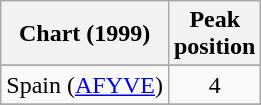<table class="wikitable sortable">
<tr>
<th>Chart (1999)</th>
<th>Peak<br>position</th>
</tr>
<tr>
</tr>
<tr>
</tr>
<tr>
</tr>
<tr>
</tr>
<tr>
<td>Spain (<a href='#'>AFYVE</a>)</td>
<td align="center">4</td>
</tr>
<tr>
</tr>
<tr>
</tr>
<tr>
</tr>
</table>
